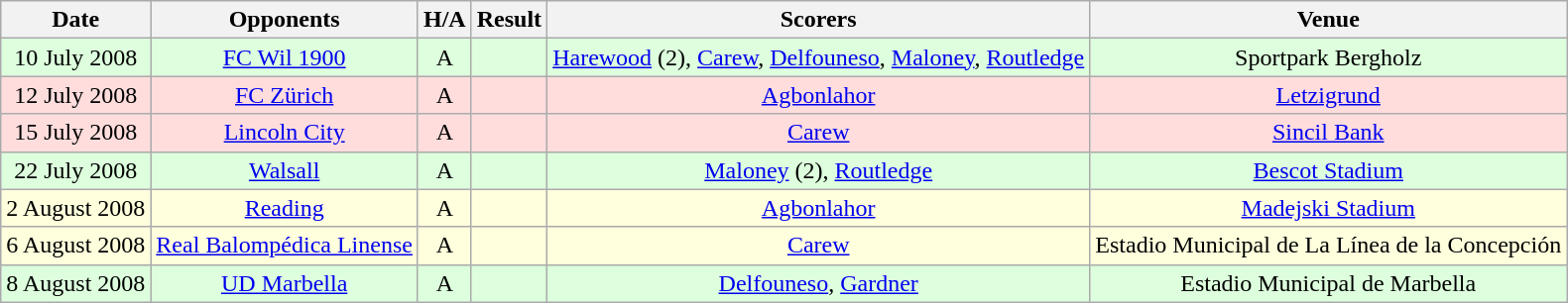<table class="wikitable" style="text-align:center;">
<tr>
<th>Date</th>
<th>Opponents</th>
<th>H/A</th>
<th>Result</th>
<th>Scorers</th>
<th>Venue</th>
</tr>
<tr bgcolor="#ddffdd">
<td>10 July 2008</td>
<td><a href='#'>FC Wil 1900</a> </td>
<td>A</td>
<td></td>
<td><a href='#'>Harewood</a> (2), <a href='#'>Carew</a>, <a href='#'>Delfouneso</a>, <a href='#'>Maloney</a>, <a href='#'>Routledge</a></td>
<td>Sportpark Bergholz</td>
</tr>
<tr bgcolor="#ffdddd">
<td>12 July 2008</td>
<td><a href='#'>FC Zürich</a> </td>
<td>A</td>
<td></td>
<td><a href='#'>Agbonlahor</a></td>
<td><a href='#'>Letzigrund</a></td>
</tr>
<tr bgcolor="#ffdddd">
<td>15 July 2008</td>
<td><a href='#'>Lincoln City</a></td>
<td>A</td>
<td></td>
<td><a href='#'>Carew</a></td>
<td><a href='#'>Sincil Bank</a></td>
</tr>
<tr bgcolor="#ddffdd">
<td>22 July 2008</td>
<td><a href='#'>Walsall</a></td>
<td>A</td>
<td></td>
<td><a href='#'>Maloney</a> (2), <a href='#'>Routledge</a></td>
<td><a href='#'>Bescot Stadium</a></td>
</tr>
<tr bgcolor="#ffffdd">
<td>2 August 2008</td>
<td><a href='#'>Reading</a></td>
<td>A</td>
<td> </td>
<td><a href='#'>Agbonlahor</a></td>
<td><a href='#'>Madejski Stadium</a></td>
</tr>
<tr bgcolor="#ffffdd">
<td>6 August 2008</td>
<td><a href='#'>Real Balompédica Linense</a> </td>
<td>A</td>
<td></td>
<td><a href='#'>Carew</a></td>
<td>Estadio Municipal de La Línea de la Concepción</td>
</tr>
<tr bgcolor="#ddffdd">
<td>8 August 2008</td>
<td><a href='#'>UD Marbella</a> </td>
<td>A</td>
<td></td>
<td><a href='#'>Delfouneso</a>, <a href='#'>Gardner</a></td>
<td>Estadio Municipal de Marbella</td>
</tr>
</table>
